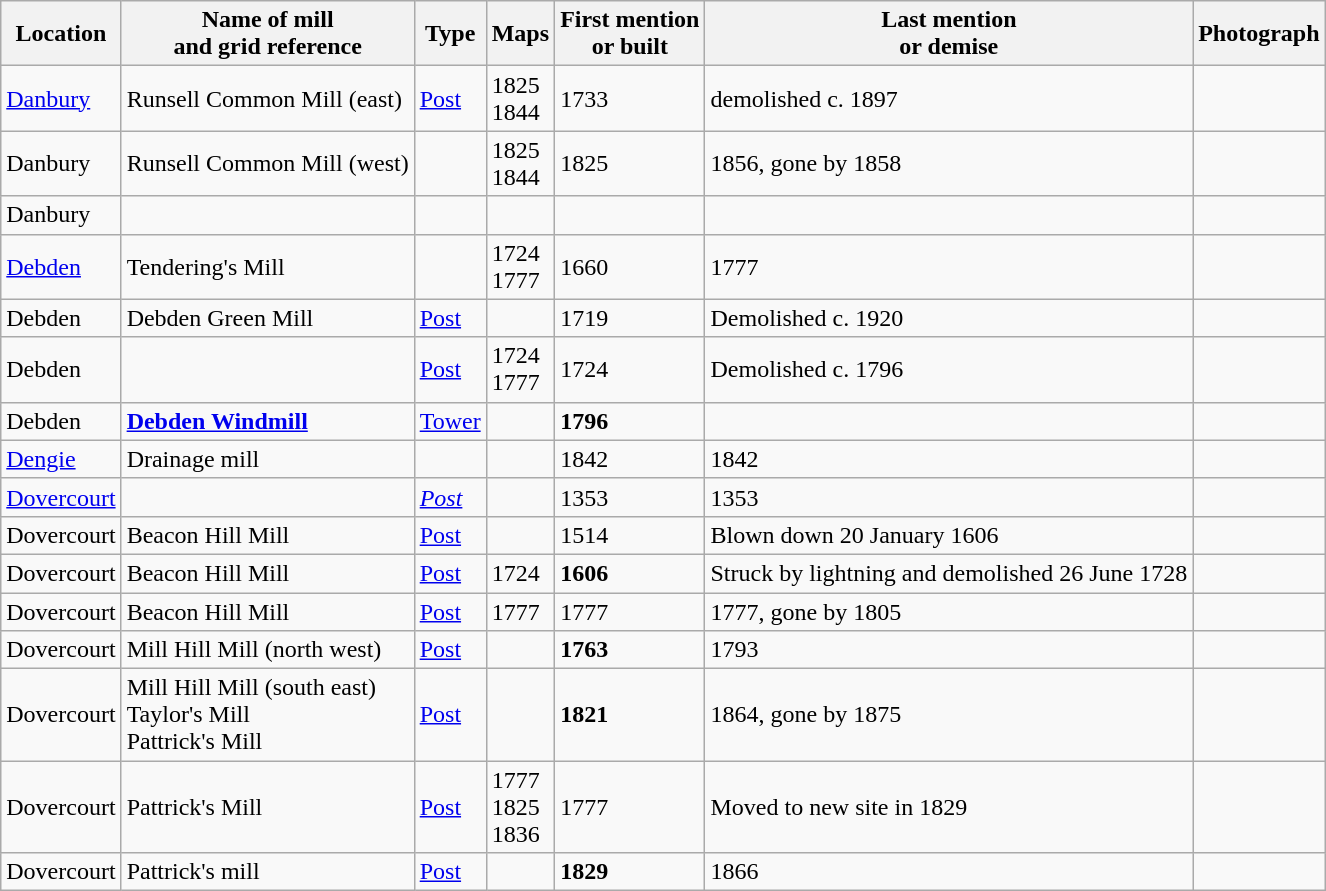<table class="wikitable">
<tr>
<th>Location</th>
<th>Name of mill<br>and grid reference</th>
<th>Type</th>
<th>Maps</th>
<th>First mention<br>or built</th>
<th>Last mention<br> or demise</th>
<th>Photograph</th>
</tr>
<tr>
<td><a href='#'>Danbury</a></td>
<td>Runsell Common Mill (east) <br></td>
<td><a href='#'>Post</a></td>
<td>1825<br>1844</td>
<td>1733</td>
<td>demolished c. 1897</td>
<td></td>
</tr>
<tr>
<td>Danbury</td>
<td>Runsell Common Mill (west)</td>
<td></td>
<td>1825<br>1844</td>
<td>1825</td>
<td>1856, gone by 1858</td>
<td></td>
</tr>
<tr>
<td>Danbury</td>
<td></td>
<td></td>
<td></td>
<td></td>
<td></td>
<td></td>
</tr>
<tr>
<td><a href='#'>Debden</a></td>
<td>Tendering's Mill<br></td>
<td></td>
<td>1724<br>1777</td>
<td>1660</td>
<td>1777</td>
<td></td>
</tr>
<tr>
<td>Debden</td>
<td>Debden Green Mill<br></td>
<td><a href='#'>Post</a></td>
<td></td>
<td>1719</td>
<td>Demolished c. 1920</td>
<td></td>
</tr>
<tr>
<td>Debden</td>
<td></td>
<td><a href='#'>Post</a></td>
<td>1724<br>1777</td>
<td>1724</td>
<td>Demolished c. 1796</td>
<td></td>
</tr>
<tr>
<td>Debden</td>
<td><strong><a href='#'>Debden Windmill</a></strong><br></td>
<td><a href='#'>Tower</a></td>
<td></td>
<td><strong>1796</strong></td>
<td></td>
<td></td>
</tr>
<tr>
<td><a href='#'>Dengie</a></td>
<td>Drainage mill</td>
<td></td>
<td></td>
<td>1842</td>
<td>1842</td>
<td></td>
</tr>
<tr>
<td><a href='#'>Dovercourt</a></td>
<td></td>
<td><em><a href='#'>Post</a></em></td>
<td></td>
<td>1353</td>
<td>1353</td>
<td></td>
</tr>
<tr>
<td>Dovercourt</td>
<td>Beacon Hill Mill<br></td>
<td><a href='#'>Post</a></td>
<td></td>
<td>1514</td>
<td>Blown down 20 January 1606</td>
<td></td>
</tr>
<tr>
<td>Dovercourt</td>
<td>Beacon Hill Mill<br></td>
<td><a href='#'>Post</a></td>
<td>1724</td>
<td><strong>1606</strong></td>
<td>Struck by lightning and demolished 26 June 1728</td>
<td></td>
</tr>
<tr>
<td>Dovercourt</td>
<td>Beacon Hill Mill<br></td>
<td><a href='#'>Post</a></td>
<td>1777</td>
<td>1777</td>
<td>1777, gone by 1805</td>
<td></td>
</tr>
<tr>
<td>Dovercourt</td>
<td>Mill Hill Mill (north west) <br></td>
<td><a href='#'>Post</a></td>
<td></td>
<td><strong>1763</strong></td>
<td>1793</td>
<td></td>
</tr>
<tr>
<td>Dovercourt</td>
<td>Mill Hill Mill (south east)<br>Taylor's Mill<br>Pattrick's Mill<br></td>
<td><a href='#'>Post</a></td>
<td></td>
<td><strong>1821</strong></td>
<td>1864, gone by 1875</td>
<td></td>
</tr>
<tr>
<td>Dovercourt</td>
<td>Pattrick's Mill<br></td>
<td><a href='#'>Post</a></td>
<td>1777<br>1825<br>1836</td>
<td>1777</td>
<td>Moved to new site in 1829</td>
<td></td>
</tr>
<tr>
<td>Dovercourt</td>
<td>Pattrick's mill<br></td>
<td><a href='#'>Post</a></td>
<td></td>
<td><strong>1829</strong></td>
<td>1866</td>
<td></td>
</tr>
</table>
